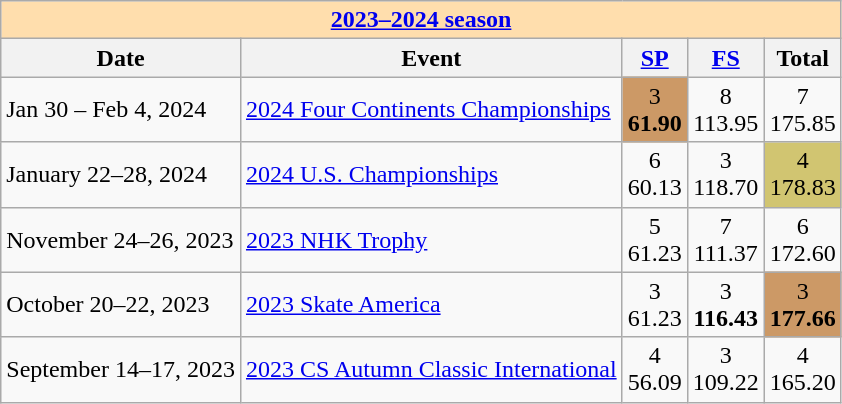<table class="wikitable">
<tr>
<td style="background-color: #ffdead; " colspan=5 align=center><a href='#'><strong>2023–2024 season</strong></a></td>
</tr>
<tr>
<th>Date</th>
<th>Event</th>
<th><a href='#'>SP</a></th>
<th><a href='#'>FS</a></th>
<th>Total</th>
</tr>
<tr>
<td>Jan 30 – Feb 4, 2024</td>
<td><a href='#'>2024 Four Continents Championships</a></td>
<td align=center bgcolor=cc9966>3 <br> <strong>61.90</strong></td>
<td align=center>8 <br> 113.95</td>
<td align=center>7 <br> 175.85</td>
</tr>
<tr>
<td>January 22–28, 2024</td>
<td><a href='#'>2024 U.S. Championships</a></td>
<td align=center>6 <br> 60.13</td>
<td align=center>3 <br> 118.70</td>
<td align=center bgcolor=d1c571>4 <br> 178.83</td>
</tr>
<tr>
<td>November 24–26, 2023</td>
<td><a href='#'>2023 NHK Trophy</a></td>
<td align=center>5 <br> 61.23</td>
<td align=center>7 <br> 111.37</td>
<td align=center>6 <br> 172.60</td>
</tr>
<tr>
<td>October 20–22, 2023</td>
<td><a href='#'>2023 Skate America</a></td>
<td align=center>3 <br> 61.23</td>
<td align=center>3 <br> <strong>116.43</strong></td>
<td align=center bgcolor=cc9966>3 <br> <strong>177.66</strong></td>
</tr>
<tr>
<td>September 14–17, 2023</td>
<td><a href='#'>2023 CS Autumn Classic International</a></td>
<td align=center>4 <br> 56.09</td>
<td align=center>3 <br> 109.22</td>
<td align=center>4 <br> 165.20</td>
</tr>
</table>
